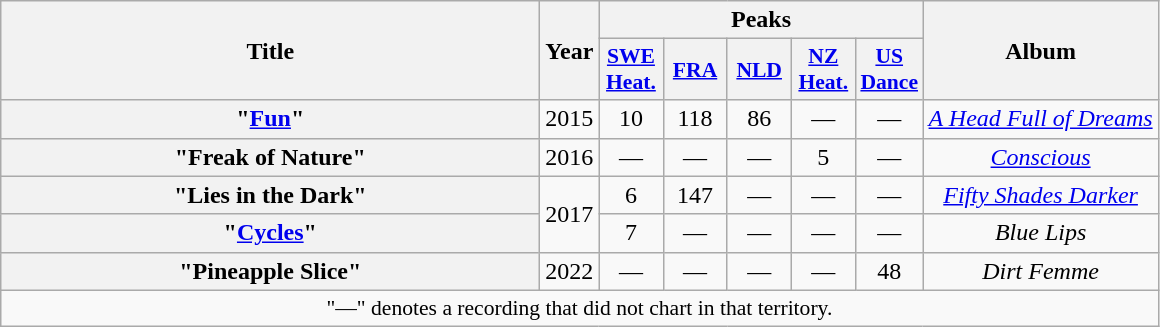<table class="wikitable plainrowheaders" style="text-align:center;">
<tr>
<th scope="col" rowspan="2" style="width:22em;">Title</th>
<th scope="col" rowspan="2" style="width:1em;">Year</th>
<th scope="col" colspan="5">Peaks</th>
<th scope="col" rowspan="2">Album</th>
</tr>
<tr>
<th scope="col" style="width:2.5em;font-size:90%;"><a href='#'>SWE<br>Heat.</a><br></th>
<th scope="col" style="width:2.5em;font-size:90%;"><a href='#'>FRA</a><br></th>
<th scope="col" style="width:2.5em;font-size:90%;"><a href='#'>NLD</a><br></th>
<th scope="col" style="width:2.5em;font-size:90%;"><a href='#'>NZ<br>Heat.</a><br></th>
<th scope="col" style="width:2.5em;font-size:90%;"><a href='#'>US<br>Dance</a><br></th>
</tr>
<tr>
<th scope="row">"<a href='#'>Fun</a>"<br></th>
<td>2015</td>
<td>10</td>
<td>118</td>
<td>86</td>
<td>—</td>
<td>—</td>
<td><em><a href='#'>A Head Full of Dreams</a></em></td>
</tr>
<tr>
<th scope="row">"Freak of Nature"<br></th>
<td>2016</td>
<td>—</td>
<td>—</td>
<td>—</td>
<td>5</td>
<td>—</td>
<td><em><a href='#'>Conscious</a></em></td>
</tr>
<tr>
<th scope="row">"Lies in the Dark"</th>
<td rowspan="2">2017</td>
<td>6</td>
<td>147</td>
<td>—</td>
<td>—</td>
<td>—</td>
<td><em><a href='#'>Fifty Shades Darker</a></em></td>
</tr>
<tr>
<th scope="row">"<a href='#'>Cycles</a>"</th>
<td>7</td>
<td>—</td>
<td>—</td>
<td>—</td>
<td>—</td>
<td><em>Blue Lips</em></td>
</tr>
<tr>
<th scope="row">"Pineapple Slice"<br></th>
<td>2022</td>
<td>—</td>
<td>—</td>
<td>—</td>
<td>—</td>
<td>48</td>
<td><em>Dirt Femme</em></td>
</tr>
<tr>
<td colspan="8" style="font-size:90%">"—" denotes a recording that did not chart in that territory.</td>
</tr>
</table>
